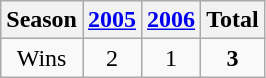<table class="wikitable">
<tr>
<th>Season</th>
<th><a href='#'>2005</a></th>
<th><a href='#'>2006</a></th>
<th><strong>Total</strong></th>
</tr>
<tr align=center>
<td>Wins</td>
<td>2</td>
<td>1</td>
<td><strong>3</strong></td>
</tr>
</table>
